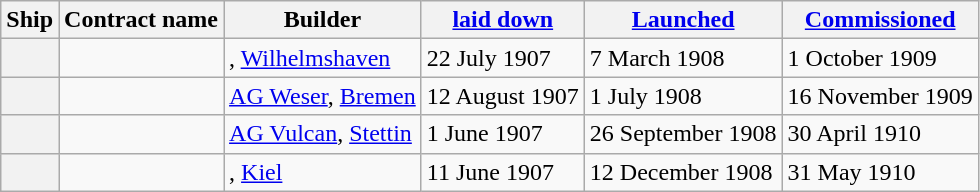<table class="wikitable plainrowheaders">
<tr>
<th scope="col">Ship</th>
<th scope="col">Contract name</th>
<th scope="col">Builder</th>
<th scope="col"><a href='#'>laid down</a></th>
<th scope="col"><a href='#'>Launched</a></th>
<th scope="col"><a href='#'>Commissioned</a></th>
</tr>
<tr>
<th scope="row"></th>
<td> </td>
<td>, <a href='#'>Wilhelmshaven</a></td>
<td>22 July 1907</td>
<td>7 March 1908</td>
<td>1 October 1909</td>
</tr>
<tr>
<th scope="row"></th>
<td> </td>
<td><a href='#'>AG Weser</a>, <a href='#'>Bremen</a></td>
<td>12 August 1907</td>
<td>1 July 1908</td>
<td>16 November 1909</td>
</tr>
<tr>
<th scope="row"></th>
<td> </td>
<td><a href='#'>AG Vulcan</a>, <a href='#'>Stettin</a></td>
<td>1 June 1907</td>
<td>26 September 1908</td>
<td>30 April 1910</td>
</tr>
<tr>
<th scope="row"></th>
<td> </td>
<td>, <a href='#'>Kiel</a></td>
<td>11 June 1907</td>
<td>12 December 1908</td>
<td>31 May 1910</td>
</tr>
</table>
